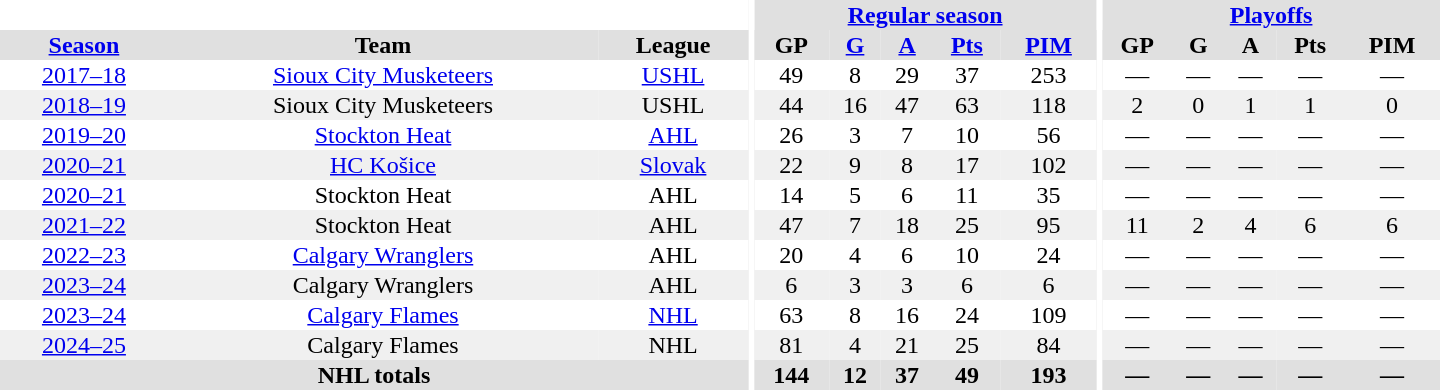<table border="0" cellpadding="1" cellspacing="0" style="text-align:center; width:60em;">
<tr bgcolor="#e0e0e0">
<th colspan="3" bgcolor="#ffffff"></th>
<th rowspan="99" bgcolor="#ffffff"></th>
<th colspan="5"><a href='#'>Regular season</a></th>
<th rowspan="99" bgcolor="#ffffff"></th>
<th colspan="5"><a href='#'>Playoffs</a></th>
</tr>
<tr bgcolor="#e0e0e0">
<th><a href='#'>Season</a></th>
<th>Team</th>
<th>League</th>
<th>GP</th>
<th><a href='#'>G</a></th>
<th><a href='#'>A</a></th>
<th><a href='#'>Pts</a></th>
<th><a href='#'>PIM</a></th>
<th>GP</th>
<th>G</th>
<th>A</th>
<th>Pts</th>
<th>PIM</th>
</tr>
<tr>
<td><a href='#'>2017–18</a></td>
<td><a href='#'>Sioux City Musketeers</a></td>
<td><a href='#'>USHL</a></td>
<td>49</td>
<td>8</td>
<td>29</td>
<td>37</td>
<td>253</td>
<td>—</td>
<td>—</td>
<td>—</td>
<td>—</td>
<td>—</td>
</tr>
<tr bgcolor="#f0f0f0">
<td><a href='#'>2018–19</a></td>
<td>Sioux City Musketeers</td>
<td>USHL</td>
<td>44</td>
<td>16</td>
<td>47</td>
<td>63</td>
<td>118</td>
<td>2</td>
<td>0</td>
<td>1</td>
<td>1</td>
<td>0</td>
</tr>
<tr>
<td><a href='#'>2019–20</a></td>
<td><a href='#'>Stockton Heat</a></td>
<td><a href='#'>AHL</a></td>
<td>26</td>
<td>3</td>
<td>7</td>
<td>10</td>
<td>56</td>
<td>—</td>
<td>—</td>
<td>—</td>
<td>—</td>
<td>—</td>
</tr>
<tr bgcolor="#f0f0f0">
<td><a href='#'>2020–21</a></td>
<td><a href='#'>HC Košice</a></td>
<td><a href='#'>Slovak</a></td>
<td>22</td>
<td>9</td>
<td>8</td>
<td>17</td>
<td>102</td>
<td>—</td>
<td>—</td>
<td>—</td>
<td>—</td>
<td>—</td>
</tr>
<tr>
<td><a href='#'>2020–21</a></td>
<td>Stockton Heat</td>
<td>AHL</td>
<td>14</td>
<td>5</td>
<td>6</td>
<td>11</td>
<td>35</td>
<td>—</td>
<td>—</td>
<td>—</td>
<td>—</td>
<td>—</td>
</tr>
<tr bgcolor="#f0f0f0">
<td><a href='#'>2021–22</a></td>
<td>Stockton Heat</td>
<td>AHL</td>
<td>47</td>
<td>7</td>
<td>18</td>
<td>25</td>
<td>95</td>
<td>11</td>
<td>2</td>
<td>4</td>
<td>6</td>
<td>6</td>
</tr>
<tr>
<td><a href='#'>2022–23</a></td>
<td><a href='#'>Calgary Wranglers</a></td>
<td>AHL</td>
<td>20</td>
<td>4</td>
<td>6</td>
<td>10</td>
<td>24</td>
<td>—</td>
<td>—</td>
<td>—</td>
<td>—</td>
<td>—</td>
</tr>
<tr bgcolor="#f0f0f0">
<td><a href='#'>2023–24</a></td>
<td>Calgary Wranglers</td>
<td>AHL</td>
<td>6</td>
<td>3</td>
<td>3</td>
<td>6</td>
<td>6</td>
<td>—</td>
<td>—</td>
<td>—</td>
<td>—</td>
<td>—</td>
</tr>
<tr>
<td><a href='#'>2023–24</a></td>
<td><a href='#'>Calgary Flames</a></td>
<td><a href='#'>NHL</a></td>
<td>63</td>
<td>8</td>
<td>16</td>
<td>24</td>
<td>109</td>
<td>—</td>
<td>—</td>
<td>—</td>
<td>—</td>
<td>—</td>
</tr>
<tr bgcolor="#f0f0f0">
<td><a href='#'>2024–25</a></td>
<td>Calgary Flames</td>
<td>NHL</td>
<td>81</td>
<td>4</td>
<td>21</td>
<td>25</td>
<td>84</td>
<td>—</td>
<td>—</td>
<td>—</td>
<td>—</td>
<td>—</td>
</tr>
<tr bgcolor="#e0e0e0">
<th colspan="3">NHL totals</th>
<th>144</th>
<th>12</th>
<th>37</th>
<th>49</th>
<th>193</th>
<th>—</th>
<th>—</th>
<th>—</th>
<th>—</th>
<th>—</th>
</tr>
</table>
